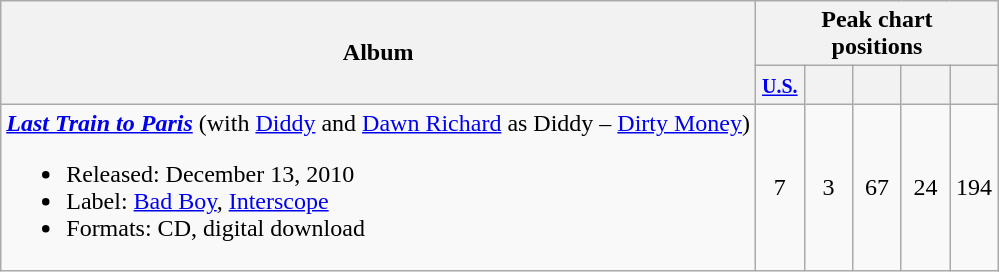<table class="wikitable" style=text-align:center;>
<tr>
<th rowspan="2">Album</th>
<th colspan="5">Peak chart<br> positions</th>
</tr>
<tr>
<th style="width:25px;"><small><a href='#'>U.S.</a></small></th>
<th style="width:25px;"></th>
<th style="width:25px;"></th>
<th style="width:25px;"></th>
<th style="width:25px;"></th>
</tr>
<tr>
<td align="left"><strong><em><a href='#'>Last Train to Paris</a></em></strong> (with <a href='#'>Diddy</a> and <a href='#'>Dawn Richard</a> as Diddy – <a href='#'>Dirty Money</a>)<br><ul><li>Released: December 13, 2010</li><li>Label: <a href='#'>Bad Boy</a>, <a href='#'>Interscope</a></li><li>Formats: CD, digital download</li></ul></td>
<td style="text-align:center;">7</td>
<td style="text-align:center;">3</td>
<td style="text-align:center;">67</td>
<td style="text-align:center;">24</td>
<td style="text-align:center;">194</td>
</tr>
</table>
